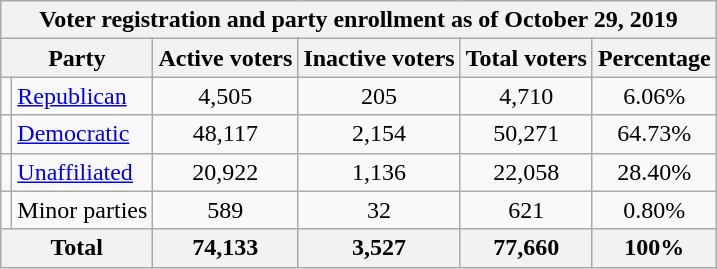<table class=wikitable>
<tr>
<th colspan = 6>Voter registration and party enrollment as of October 29, 2019</th>
</tr>
<tr>
<th colspan = 2>Party</th>
<th>Active voters</th>
<th>Inactive voters</th>
<th>Total voters</th>
<th>Percentage</th>
</tr>
<tr>
<td></td>
<td><a href='#'>Republican</a></td>
<td style="text-align:center;">4,505</td>
<td style="text-align:center;">205</td>
<td style="text-align:center;">4,710</td>
<td style="text-align:center;">6.06%</td>
</tr>
<tr>
<td></td>
<td><a href='#'>Democratic</a></td>
<td style="text-align:center;">48,117</td>
<td style="text-align:center;">2,154</td>
<td style="text-align:center;">50,271</td>
<td style="text-align:center;">64.73%</td>
</tr>
<tr>
<td></td>
<td><a href='#'>Unaffiliated</a></td>
<td style="text-align:center;">20,922</td>
<td style="text-align:center;">1,136</td>
<td style="text-align:center;">22,058</td>
<td style="text-align:center;">28.40%</td>
</tr>
<tr>
<td></td>
<td>Minor parties</td>
<td style="text-align:center;">589</td>
<td style="text-align:center;">32</td>
<td style="text-align:center;">621</td>
<td style="text-align:center;">0.80%</td>
</tr>
<tr>
<th colspan = 2>Total</th>
<th style="text-align:center;">74,133</th>
<th style="text-align:center;">3,527</th>
<th style="text-align:center;">77,660</th>
<th style="text-align:center;">100%</th>
</tr>
</table>
